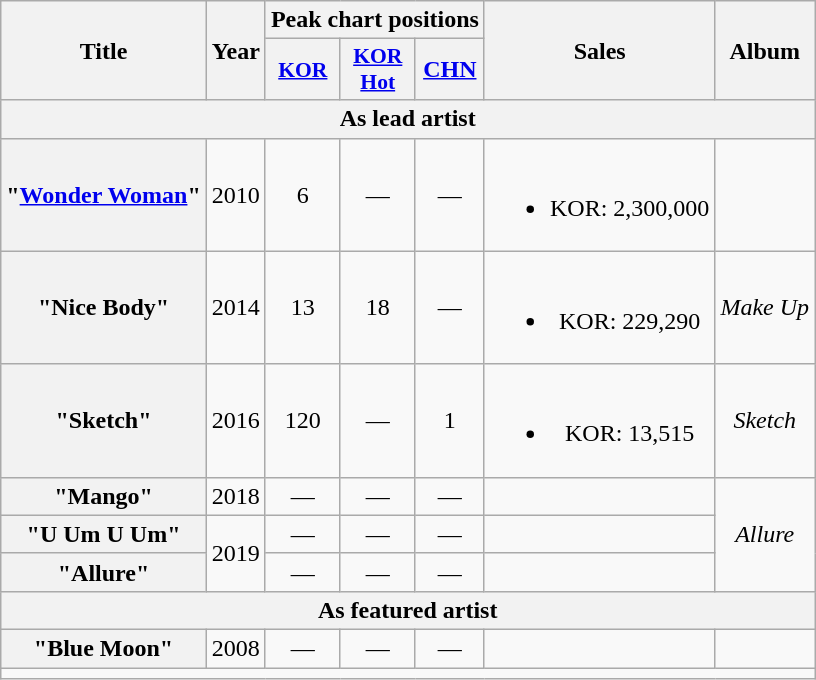<table class="wikitable plainrowheaders" style="text-align:center">
<tr>
<th rowspan="2">Title</th>
<th rowspan="2">Year</th>
<th colspan="3">Peak chart positions</th>
<th rowspan="2">Sales</th>
<th rowspan="2">Album</th>
</tr>
<tr>
<th scope="col" style="width:3em;font-size:90%"><a href='#'>KOR</a><br></th>
<th scope="col" style="width:3em;font-size:90%"><a href='#'>KOR Hot</a><br></th>
<th><a href='#'>CHN</a><br></th>
</tr>
<tr>
<th colspan="7">As lead artist</th>
</tr>
<tr>
<th scope="row">"<a href='#'>Wonder Woman</a>" <br></th>
<td>2010</td>
<td>6</td>
<td>—</td>
<td>—</td>
<td><br><ul><li>KOR: 2,300,000</li></ul></td>
<td></td>
</tr>
<tr>
<th scope="row">"Nice Body"</th>
<td>2014</td>
<td>13</td>
<td>18</td>
<td>—</td>
<td><br><ul><li>KOR: 229,290</li></ul></td>
<td><em>Make Up</em></td>
</tr>
<tr>
<th scope="row">"Sketch"</th>
<td>2016</td>
<td>120</td>
<td>—</td>
<td>1</td>
<td><br><ul><li>KOR: 13,515</li></ul></td>
<td><em>Sketch</em></td>
</tr>
<tr>
<th scope="row">"Mango"</th>
<td>2018</td>
<td>—</td>
<td>—</td>
<td>—</td>
<td></td>
<td rowspan="3"><em>Allure</em></td>
</tr>
<tr>
<th scope="row">"U Um U Um"</th>
<td rowspan="2">2019</td>
<td>—</td>
<td>—</td>
<td>—</td>
<td></td>
</tr>
<tr>
<th scope="row">"Allure"</th>
<td>—</td>
<td>—</td>
<td>—</td>
<td></td>
</tr>
<tr>
<th colspan="7">As featured artist</th>
</tr>
<tr>
<th scope="row">"Blue Moon"<br></th>
<td>2008</td>
<td>—</td>
<td>—</td>
<td>—</td>
<td></td>
<td></td>
</tr>
<tr>
<td colspan="7"></td>
</tr>
</table>
